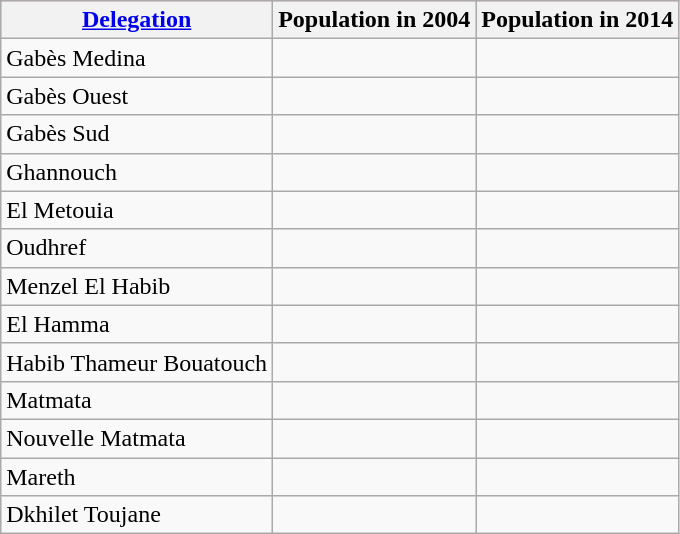<table class="wikitable sortable">
<tr align="center" bgcolor="#ffbbbb">
<th><a href='#'>Delegation</a></th>
<th>Population in 2004</th>
<th>Population in 2014</th>
</tr>
<tr>
<td>Gabès Medina</td>
<td></td>
<td></td>
</tr>
<tr>
<td>Gabès Ouest</td>
<td></td>
<td></td>
</tr>
<tr>
<td>Gabès Sud</td>
<td></td>
<td></td>
</tr>
<tr>
<td>Ghannouch</td>
<td></td>
<td></td>
</tr>
<tr>
<td>El Metouia</td>
<td></td>
<td></td>
</tr>
<tr>
<td>Oudhref</td>
<td></td>
<td></td>
</tr>
<tr>
<td>Menzel El Habib</td>
<td></td>
<td></td>
</tr>
<tr>
<td>El Hamma</td>
<td></td>
<td></td>
</tr>
<tr>
<td>Habib Thameur Bouatouch</td>
<td></td>
<td></td>
</tr>
<tr>
<td>Matmata</td>
<td></td>
<td></td>
</tr>
<tr>
<td>Nouvelle Matmata</td>
<td></td>
<td></td>
</tr>
<tr>
<td>Mareth</td>
<td></td>
<td></td>
</tr>
<tr>
<td>Dkhilet Toujane</td>
<td></td>
<td></td>
</tr>
</table>
